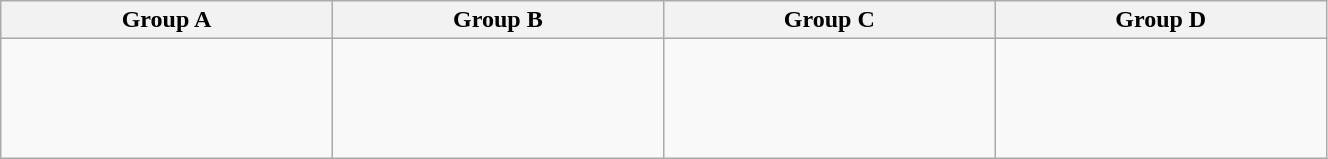<table class="wikitable" style="width:70%;">
<tr>
<th width=25%>Group A</th>
<th width=25%>Group B</th>
<th width=25%>Group C</th>
<th width=25%>Group D</th>
</tr>
<tr>
<td valign=top><br><br><br><br></td>
<td valign=top><br><br><br></td>
<td valign=top><br><br><br><br></td>
<td valign=top><br><br><br></td>
</tr>
</table>
